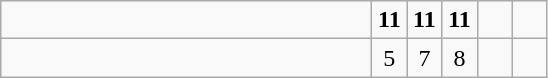<table class="wikitable">
<tr>
<td style="width:15em"></td>
<td align=center style="width:1em"><strong>11</strong></td>
<td align=center style="width:1em"><strong>11</strong></td>
<td align=center style="width:1em"><strong>11</strong></td>
<td align=center style="width:1em"></td>
<td align=center style="width:1em"></td>
</tr>
<tr>
<td style="width:15em"></td>
<td align=center style="width:1em">5</td>
<td align=center style="width:1em">7</td>
<td align=center style="width:1em">8</td>
<td align=center style="width:1em"></td>
<td align=center style="width:1em"></td>
</tr>
</table>
